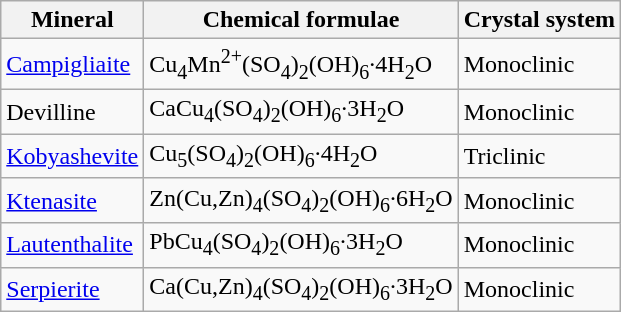<table class="wikitable">
<tr>
<th>Mineral</th>
<th>Chemical formulae</th>
<th>Crystal system</th>
</tr>
<tr>
<td><a href='#'>Campigliaite</a></td>
<td>Cu<sub>4</sub>Mn<sup>2+</sup>(SO<sub>4</sub>)<sub>2</sub>(OH)<sub>6</sub>·4H<sub>2</sub>O</td>
<td>Monoclinic</td>
</tr>
<tr>
<td>Devilline</td>
<td>CaCu<sub>4</sub>(SO<sub>4</sub>)<sub>2</sub>(OH)<sub>6</sub>·3H<sub>2</sub>O</td>
<td>Monoclinic</td>
</tr>
<tr>
<td><a href='#'>Kobyashevite</a></td>
<td>Cu<sub>5</sub>(SO<sub>4</sub>)<sub>2</sub>(OH)<sub>6</sub>·4H<sub>2</sub>O</td>
<td>Triclinic</td>
</tr>
<tr>
<td><a href='#'>Ktenasite</a></td>
<td>Zn(Cu,Zn)<sub>4</sub>(SO<sub>4</sub>)<sub>2</sub>(OH)<sub>6</sub>·6H<sub>2</sub>O</td>
<td>Monoclinic</td>
</tr>
<tr>
<td><a href='#'>Lautenthalite</a></td>
<td>PbCu<sub>4</sub>(SO<sub>4</sub>)<sub>2</sub>(OH)<sub>6</sub>·3H<sub>2</sub>O</td>
<td>Monoclinic</td>
</tr>
<tr>
<td><a href='#'>Serpierite</a></td>
<td>Ca(Cu,Zn)<sub>4</sub>(SO<sub>4</sub>)<sub>2</sub>(OH)<sub>6</sub>·3H<sub>2</sub>O</td>
<td>Monoclinic</td>
</tr>
</table>
